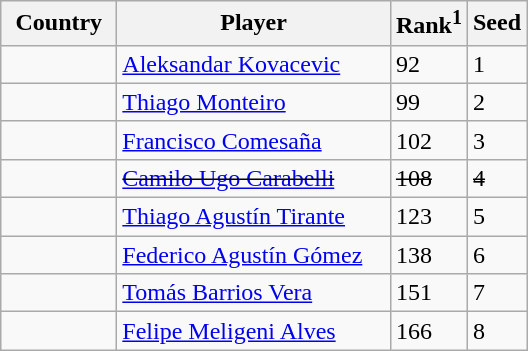<table class="sortable wikitable">
<tr>
<th width="70">Country</th>
<th width="175">Player</th>
<th>Rank<sup>1</sup></th>
<th>Seed</th>
</tr>
<tr>
<td></td>
<td><a href='#'>Aleksandar Kovacevic</a></td>
<td>92</td>
<td>1</td>
</tr>
<tr>
<td></td>
<td><a href='#'>Thiago Monteiro</a></td>
<td>99</td>
<td>2</td>
</tr>
<tr>
<td></td>
<td><a href='#'>Francisco Comesaña</a></td>
<td>102</td>
<td>3</td>
</tr>
<tr>
<td><s></s></td>
<td><s><a href='#'>Camilo Ugo Carabelli</a></s></td>
<td><s>108</s></td>
<td><s>4</s></td>
</tr>
<tr>
<td></td>
<td><a href='#'>Thiago Agustín Tirante</a></td>
<td>123</td>
<td>5</td>
</tr>
<tr>
<td></td>
<td><a href='#'>Federico Agustín Gómez</a></td>
<td>138</td>
<td>6</td>
</tr>
<tr>
<td></td>
<td><a href='#'>Tomás Barrios Vera</a></td>
<td>151</td>
<td>7</td>
</tr>
<tr>
<td></td>
<td><a href='#'>Felipe Meligeni Alves</a></td>
<td>166</td>
<td>8</td>
</tr>
</table>
